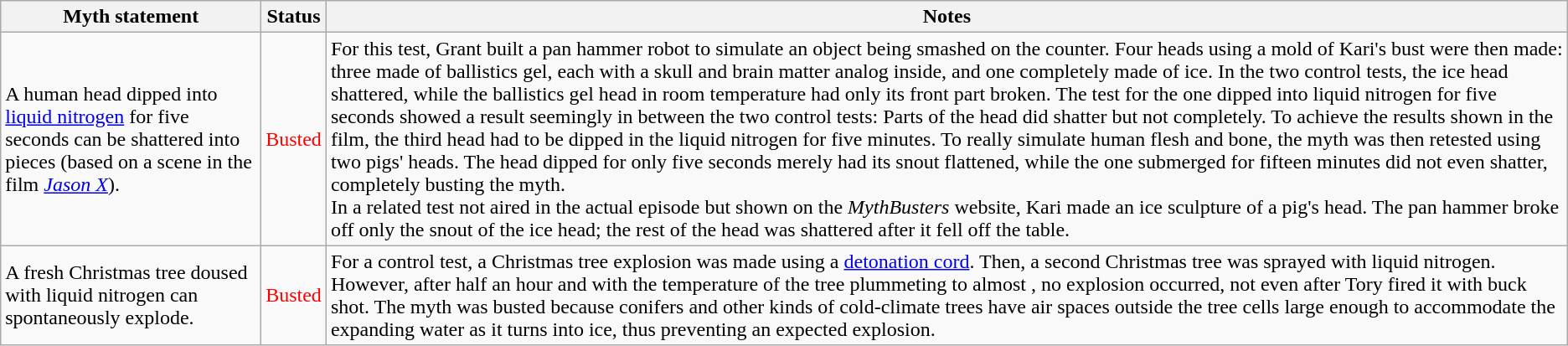<table class="wikitable plainrowheaders">
<tr>
<th>Myth statement</th>
<th>Status</th>
<th>Notes</th>
</tr>
<tr>
<td>A human head dipped into <a href='#'>liquid nitrogen</a> for five seconds can be shattered into pieces (based on a scene in the film <em><a href='#'>Jason X</a></em>).</td>
<td style="color:Red">Busted</td>
<td>For this test, Grant built a pan hammer robot to simulate an object being smashed on the counter. Four heads using a mold of Kari's bust were then made: three made of ballistics gel, each with a skull and brain matter analog inside, and one completely made of ice. In the two control tests, the ice head shattered, while the ballistics gel head in room temperature had only its front part broken. The test for the one dipped into liquid nitrogen for five seconds showed a result seemingly in between the two control tests: Parts of the head did shatter but not completely. To achieve the results shown in the film, the third head had to be dipped in the liquid nitrogen for five minutes. To really simulate human flesh and bone, the myth was then retested using two pigs' heads. The head dipped for only five seconds merely had its snout flattened, while the one submerged for fifteen minutes did not even shatter, completely busting the myth.<br>In a related test not aired in the actual episode but shown on the <em>MythBusters</em> website, Kari made an ice sculpture of a pig's head. The pan hammer broke off only the snout of the ice head; the rest of the head was shattered after it fell off the table.</td>
</tr>
<tr>
<td>A fresh Christmas tree doused with liquid nitrogen can spontaneously explode.</td>
<td style="color:Red">Busted</td>
<td>For a control test, a Christmas tree explosion was made using a <a href='#'>detonation cord</a>. Then, a second Christmas tree was sprayed with liquid nitrogen. However, after half an hour and with the temperature of the tree plummeting to almost , no explosion occurred, not even after Tory fired it with buck shot. The myth was busted because conifers and other kinds of cold-climate trees have air spaces outside the tree cells large enough to accommodate the expanding water as it turns into ice, thus preventing an expected explosion.</td>
</tr>
</table>
